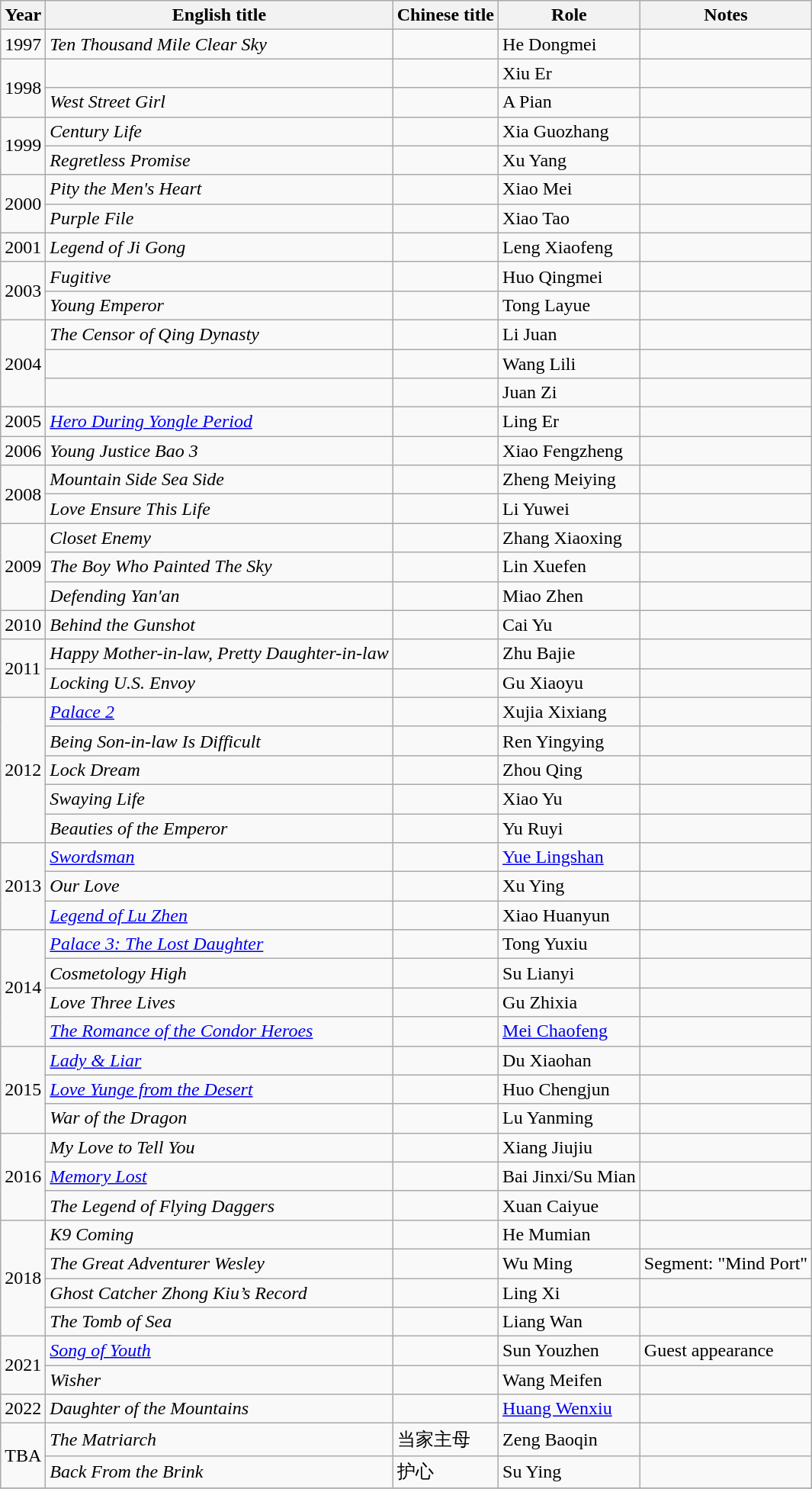<table class="wikitable">
<tr>
<th>Year</th>
<th>English title</th>
<th>Chinese title</th>
<th>Role</th>
<th>Notes</th>
</tr>
<tr>
<td>1997</td>
<td><em>Ten Thousand Mile Clear Sky</em></td>
<td></td>
<td>He Dongmei</td>
<td></td>
</tr>
<tr>
<td rowspan="2">1998</td>
<td></td>
<td></td>
<td>Xiu Er</td>
<td></td>
</tr>
<tr>
<td><em>West Street Girl</em></td>
<td></td>
<td>A Pian</td>
<td></td>
</tr>
<tr>
<td rowspan="2">1999</td>
<td><em>Century Life</em></td>
<td></td>
<td>Xia Guozhang</td>
<td></td>
</tr>
<tr>
<td><em>Regretless Promise</em></td>
<td></td>
<td>Xu Yang</td>
<td></td>
</tr>
<tr>
<td rowspan="2">2000</td>
<td><em>Pity the Men's Heart</em></td>
<td></td>
<td>Xiao Mei</td>
<td></td>
</tr>
<tr>
<td><em>Purple File</em></td>
<td></td>
<td>Xiao Tao</td>
<td></td>
</tr>
<tr>
<td>2001</td>
<td><em>Legend of Ji Gong</em></td>
<td></td>
<td>Leng Xiaofeng</td>
<td></td>
</tr>
<tr>
<td rowspan="2">2003</td>
<td><em>Fugitive</em></td>
<td></td>
<td>Huo Qingmei</td>
<td></td>
</tr>
<tr>
<td><em>Young Emperor</em></td>
<td></td>
<td>Tong Layue</td>
<td></td>
</tr>
<tr>
<td rowspan="3">2004</td>
<td><em>The Censor of Qing Dynasty</em></td>
<td></td>
<td>Li Juan</td>
<td></td>
</tr>
<tr>
<td></td>
<td></td>
<td>Wang Lili</td>
<td></td>
</tr>
<tr>
<td></td>
<td></td>
<td>Juan Zi</td>
<td></td>
</tr>
<tr>
<td>2005</td>
<td><em><a href='#'>Hero During Yongle Period</a></em></td>
<td></td>
<td>Ling Er</td>
<td></td>
</tr>
<tr>
<td>2006</td>
<td><em>Young Justice Bao 3</em></td>
<td></td>
<td>Xiao Fengzheng</td>
<td></td>
</tr>
<tr>
<td rowspan="2">2008</td>
<td><em>Mountain Side Sea Side</em></td>
<td></td>
<td>Zheng Meiying</td>
<td></td>
</tr>
<tr>
<td><em>Love Ensure This Life</em></td>
<td></td>
<td>Li Yuwei</td>
<td></td>
</tr>
<tr>
<td rowspan="3">2009</td>
<td><em>Closet Enemy</em></td>
<td></td>
<td>Zhang Xiaoxing</td>
<td></td>
</tr>
<tr>
<td><em>The Boy Who Painted The Sky</em></td>
<td></td>
<td>Lin Xuefen</td>
<td></td>
</tr>
<tr>
<td><em>Defending Yan'an</em></td>
<td></td>
<td>Miao Zhen</td>
<td></td>
</tr>
<tr>
<td>2010</td>
<td><em>Behind the Gunshot</em></td>
<td></td>
<td>Cai Yu</td>
<td></td>
</tr>
<tr>
<td rowspan="2">2011</td>
<td><em>Happy Mother-in-law, Pretty Daughter-in-law</em></td>
<td></td>
<td>Zhu Bajie</td>
<td></td>
</tr>
<tr>
<td><em>Locking U.S. Envoy</em></td>
<td></td>
<td>Gu Xiaoyu</td>
<td></td>
</tr>
<tr>
<td rowspan="5">2012</td>
<td><em><a href='#'>Palace 2</a></em></td>
<td></td>
<td>Xujia Xixiang</td>
<td></td>
</tr>
<tr>
<td><em>Being Son-in-law Is Difficult</em></td>
<td></td>
<td>Ren Yingying</td>
<td></td>
</tr>
<tr>
<td><em>Lock Dream</em></td>
<td></td>
<td>Zhou Qing</td>
<td></td>
</tr>
<tr>
<td><em>Swaying Life</em></td>
<td></td>
<td>Xiao Yu</td>
<td></td>
</tr>
<tr>
<td><em>Beauties of the Emperor</em></td>
<td></td>
<td>Yu Ruyi</td>
<td></td>
</tr>
<tr>
<td rowspan="3">2013</td>
<td><em><a href='#'>Swordsman</a></em></td>
<td></td>
<td><a href='#'>Yue Lingshan</a></td>
<td></td>
</tr>
<tr>
<td><em>Our Love</em></td>
<td></td>
<td>Xu Ying</td>
<td></td>
</tr>
<tr>
<td><em><a href='#'>Legend of Lu Zhen</a></em></td>
<td></td>
<td>Xiao Huanyun</td>
<td></td>
</tr>
<tr>
<td rowspan="4">2014</td>
<td><em><a href='#'>Palace 3: The Lost Daughter</a></em></td>
<td></td>
<td>Tong Yuxiu</td>
<td></td>
</tr>
<tr>
<td><em>Cosmetology High</em></td>
<td></td>
<td>Su Lianyi</td>
<td></td>
</tr>
<tr>
<td><em>Love Three Lives</em></td>
<td></td>
<td>Gu Zhixia</td>
<td></td>
</tr>
<tr>
<td><em><a href='#'>The Romance of the Condor Heroes</a></em></td>
<td></td>
<td><a href='#'>Mei Chaofeng</a></td>
<td></td>
</tr>
<tr>
<td rowspan="3">2015</td>
<td><em><a href='#'>Lady & Liar</a></em></td>
<td></td>
<td>Du Xiaohan</td>
<td></td>
</tr>
<tr>
<td><em><a href='#'>Love Yunge from the Desert</a></em></td>
<td></td>
<td>Huo Chengjun</td>
<td></td>
</tr>
<tr>
<td><em>War of the Dragon</em></td>
<td></td>
<td>Lu Yanming</td>
<td></td>
</tr>
<tr>
<td rowspan="3">2016</td>
<td><em>My Love to Tell You</em></td>
<td></td>
<td>Xiang Jiujiu</td>
<td></td>
</tr>
<tr>
<td><em><a href='#'>Memory Lost</a></em></td>
<td></td>
<td>Bai Jinxi/Su Mian</td>
<td></td>
</tr>
<tr>
<td><em>The Legend of Flying Daggers</em></td>
<td></td>
<td>Xuan Caiyue</td>
<td></td>
</tr>
<tr>
<td rowspan="4">2018</td>
<td><em>K9 Coming</em></td>
<td></td>
<td>He Mumian</td>
<td></td>
</tr>
<tr>
<td><em>The Great Adventurer Wesley</em></td>
<td></td>
<td>Wu Ming</td>
<td>Segment: "Mind Port"</td>
</tr>
<tr>
<td><em>Ghost Catcher Zhong Kiu’s Record</em></td>
<td></td>
<td>Ling Xi</td>
<td></td>
</tr>
<tr>
<td><em>The Tomb of Sea</em></td>
<td></td>
<td>Liang Wan</td>
<td></td>
</tr>
<tr>
<td rowspan="2">2021</td>
<td><em><a href='#'>Song of Youth</a></em></td>
<td></td>
<td>Sun Youzhen</td>
<td>Guest appearance</td>
</tr>
<tr>
<td><em>Wisher</em></td>
<td></td>
<td>Wang Meifen</td>
<td></td>
</tr>
<tr>
<td>2022</td>
<td><em>Daughter of the Mountains</em></td>
<td></td>
<td><a href='#'>Huang Wenxiu</a></td>
<td></td>
</tr>
<tr>
<td rowspan="2">TBA</td>
<td><em>The Matriarch</em></td>
<td>当家主母</td>
<td>Zeng Baoqin</td>
<td></td>
</tr>
<tr>
<td><em>Back From the Brink</em></td>
<td>护心</td>
<td>Su Ying</td>
<td></td>
</tr>
<tr>
</tr>
</table>
